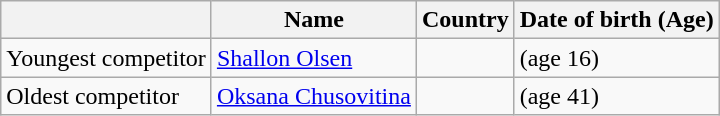<table class="wikitable">
<tr>
<th></th>
<th>Name</th>
<th>Country</th>
<th>Date of birth (Age)</th>
</tr>
<tr>
<td>Youngest competitor</td>
<td><a href='#'>Shallon Olsen</a></td>
<td></td>
<td> (age 16)</td>
</tr>
<tr>
<td>Oldest competitor</td>
<td><a href='#'>Oksana Chusovitina</a></td>
<td></td>
<td> (age 41)</td>
</tr>
</table>
